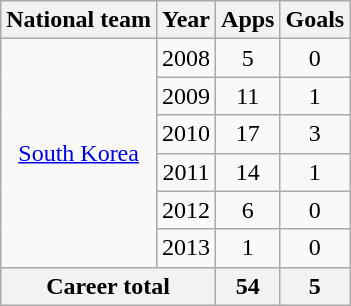<table class="wikitable" style="text-align:center">
<tr>
<th>National team</th>
<th>Year</th>
<th>Apps</th>
<th>Goals</th>
</tr>
<tr>
<td rowspan="6"><a href='#'>South Korea</a></td>
<td>2008</td>
<td>5</td>
<td>0</td>
</tr>
<tr>
<td>2009</td>
<td>11</td>
<td>1</td>
</tr>
<tr>
<td>2010</td>
<td>17</td>
<td>3</td>
</tr>
<tr>
<td>2011</td>
<td>14</td>
<td>1</td>
</tr>
<tr>
<td>2012</td>
<td>6</td>
<td>0</td>
</tr>
<tr>
<td>2013</td>
<td>1</td>
<td>0</td>
</tr>
<tr>
<th colspan="2">Career total</th>
<th>54</th>
<th>5</th>
</tr>
</table>
